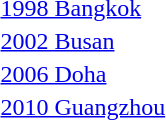<table>
<tr>
<td><a href='#'>1998 Bangkok</a></td>
<td></td>
<td></td>
<td></td>
</tr>
<tr>
<td><a href='#'>2002 Busan</a></td>
<td></td>
<td></td>
<td></td>
</tr>
<tr>
<td><a href='#'>2006 Doha</a></td>
<td></td>
<td></td>
<td></td>
</tr>
<tr>
<td rowspan=2><a href='#'>2010 Guangzhou</a></td>
<td rowspan=2></td>
<td rowspan=2></td>
<td></td>
</tr>
<tr>
<td></td>
</tr>
</table>
